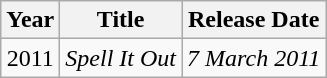<table class="wikitable">
<tr>
<th>Year</th>
<th>Title</th>
<th>Release Date</th>
</tr>
<tr>
<td style="text-align:center;">2011</td>
<td align="left"><em>Spell It Out</em></td>
<td style="text-align:center;"><em>7 March 2011</em></td>
</tr>
</table>
